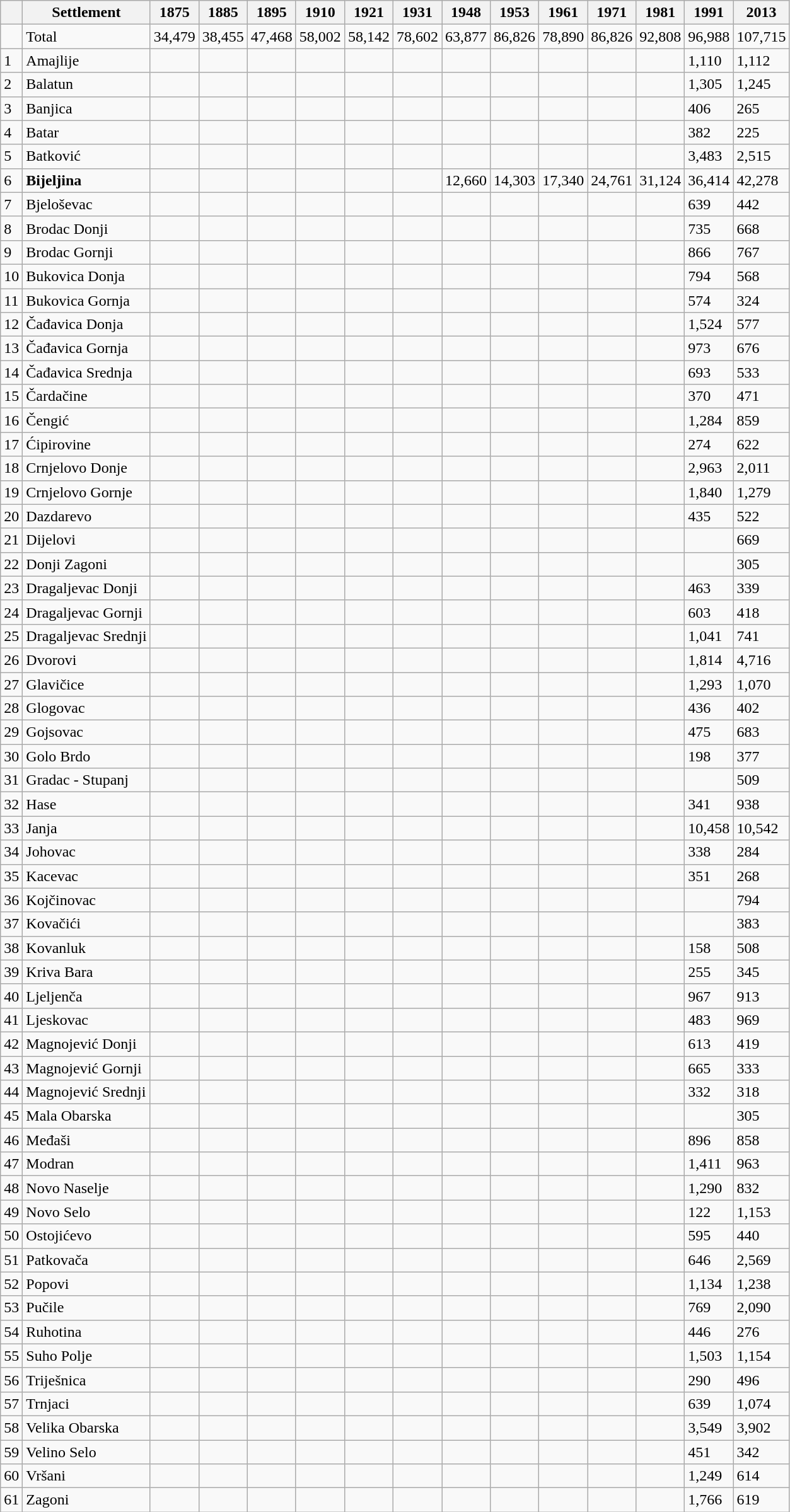<table class="wikitable">
<tr>
<th></th>
<th>Settlement</th>
<th>1875</th>
<th>1885</th>
<th>1895</th>
<th>1910</th>
<th>1921</th>
<th>1931</th>
<th>1948</th>
<th>1953</th>
<th>1961</th>
<th>1971</th>
<th>1981</th>
<th>1991</th>
<th>2013</th>
</tr>
<tr>
<td></td>
<td>Total</td>
<td>34,479</td>
<td>38,455</td>
<td>47,468</td>
<td>58,002</td>
<td>58,142</td>
<td>78,602</td>
<td>63,877</td>
<td>86,826</td>
<td>78,890</td>
<td>86,826</td>
<td>92,808</td>
<td>96,988</td>
<td>107,715</td>
</tr>
<tr>
<td>1</td>
<td>Amajlije</td>
<td></td>
<td></td>
<td></td>
<td></td>
<td></td>
<td></td>
<td></td>
<td></td>
<td></td>
<td></td>
<td></td>
<td>1,110</td>
<td>1,112</td>
</tr>
<tr>
<td>2</td>
<td>Balatun</td>
<td></td>
<td></td>
<td></td>
<td></td>
<td></td>
<td></td>
<td></td>
<td></td>
<td></td>
<td></td>
<td></td>
<td>1,305</td>
<td>1,245</td>
</tr>
<tr>
<td>3</td>
<td>Banjica</td>
<td></td>
<td></td>
<td></td>
<td></td>
<td></td>
<td></td>
<td></td>
<td></td>
<td></td>
<td></td>
<td></td>
<td>406</td>
<td>265</td>
</tr>
<tr>
<td>4</td>
<td>Batar</td>
<td></td>
<td></td>
<td></td>
<td></td>
<td></td>
<td></td>
<td></td>
<td></td>
<td></td>
<td></td>
<td></td>
<td>382</td>
<td>225</td>
</tr>
<tr>
<td>5</td>
<td>Batković</td>
<td></td>
<td></td>
<td></td>
<td></td>
<td></td>
<td></td>
<td></td>
<td></td>
<td></td>
<td></td>
<td></td>
<td>3,483</td>
<td>2,515</td>
</tr>
<tr>
<td>6</td>
<td><strong>Bijeljina</strong></td>
<td></td>
<td></td>
<td></td>
<td></td>
<td></td>
<td></td>
<td>12,660</td>
<td>14,303</td>
<td>17,340</td>
<td>24,761</td>
<td>31,124</td>
<td>36,414</td>
<td>42,278</td>
</tr>
<tr>
<td>7</td>
<td>Bjeloševac</td>
<td></td>
<td></td>
<td></td>
<td></td>
<td></td>
<td></td>
<td></td>
<td></td>
<td></td>
<td></td>
<td></td>
<td>639</td>
<td>442</td>
</tr>
<tr>
<td>8</td>
<td>Brodac Donji</td>
<td></td>
<td></td>
<td></td>
<td></td>
<td></td>
<td></td>
<td></td>
<td></td>
<td></td>
<td></td>
<td></td>
<td>735</td>
<td>668</td>
</tr>
<tr>
<td>9</td>
<td>Brodac Gornji</td>
<td></td>
<td></td>
<td></td>
<td></td>
<td></td>
<td></td>
<td></td>
<td></td>
<td></td>
<td></td>
<td></td>
<td>866</td>
<td>767</td>
</tr>
<tr>
<td>10</td>
<td>Bukovica Donja</td>
<td></td>
<td></td>
<td></td>
<td></td>
<td></td>
<td></td>
<td></td>
<td></td>
<td></td>
<td></td>
<td></td>
<td>794</td>
<td>568</td>
</tr>
<tr>
<td>11</td>
<td>Bukovica Gornja</td>
<td></td>
<td></td>
<td></td>
<td></td>
<td></td>
<td></td>
<td></td>
<td></td>
<td></td>
<td></td>
<td></td>
<td>574</td>
<td>324</td>
</tr>
<tr>
<td>12</td>
<td>Čađavica Donja</td>
<td></td>
<td></td>
<td></td>
<td></td>
<td></td>
<td></td>
<td></td>
<td></td>
<td></td>
<td></td>
<td></td>
<td>1,524</td>
<td>577</td>
</tr>
<tr>
<td>13</td>
<td>Čađavica Gornja</td>
<td></td>
<td></td>
<td></td>
<td></td>
<td></td>
<td></td>
<td></td>
<td></td>
<td></td>
<td></td>
<td></td>
<td>973</td>
<td>676</td>
</tr>
<tr>
<td>14</td>
<td>Čađavica Srednja</td>
<td></td>
<td></td>
<td></td>
<td></td>
<td></td>
<td></td>
<td></td>
<td></td>
<td></td>
<td></td>
<td></td>
<td>693</td>
<td>533</td>
</tr>
<tr>
<td>15</td>
<td>Čardačine</td>
<td></td>
<td></td>
<td></td>
<td></td>
<td></td>
<td></td>
<td></td>
<td></td>
<td></td>
<td></td>
<td></td>
<td>370</td>
<td>471</td>
</tr>
<tr>
<td>16</td>
<td>Čengić</td>
<td></td>
<td></td>
<td></td>
<td></td>
<td></td>
<td></td>
<td></td>
<td></td>
<td></td>
<td></td>
<td></td>
<td>1,284</td>
<td>859</td>
</tr>
<tr>
<td>17</td>
<td>Ćipirovine</td>
<td></td>
<td></td>
<td></td>
<td></td>
<td></td>
<td></td>
<td></td>
<td></td>
<td></td>
<td></td>
<td></td>
<td>274</td>
<td>622</td>
</tr>
<tr>
<td>18</td>
<td>Crnjelovo Donje</td>
<td></td>
<td></td>
<td></td>
<td></td>
<td></td>
<td></td>
<td></td>
<td></td>
<td></td>
<td></td>
<td></td>
<td>2,963</td>
<td>2,011</td>
</tr>
<tr>
<td>19</td>
<td>Crnjelovo Gornje</td>
<td></td>
<td></td>
<td></td>
<td></td>
<td></td>
<td></td>
<td></td>
<td></td>
<td></td>
<td></td>
<td></td>
<td>1,840</td>
<td>1,279</td>
</tr>
<tr>
<td>20</td>
<td>Dazdarevo</td>
<td></td>
<td></td>
<td></td>
<td></td>
<td></td>
<td></td>
<td></td>
<td></td>
<td></td>
<td></td>
<td></td>
<td>435</td>
<td>522</td>
</tr>
<tr>
<td>21</td>
<td>Dijelovi</td>
<td></td>
<td></td>
<td></td>
<td></td>
<td></td>
<td></td>
<td></td>
<td></td>
<td></td>
<td></td>
<td></td>
<td></td>
<td>669</td>
</tr>
<tr>
<td>22</td>
<td>Donji Zagoni</td>
<td></td>
<td></td>
<td></td>
<td></td>
<td></td>
<td></td>
<td></td>
<td></td>
<td></td>
<td></td>
<td></td>
<td></td>
<td>305</td>
</tr>
<tr>
<td>23</td>
<td>Dragaljevac Donji</td>
<td></td>
<td></td>
<td></td>
<td></td>
<td></td>
<td></td>
<td></td>
<td></td>
<td></td>
<td></td>
<td></td>
<td>463</td>
<td>339</td>
</tr>
<tr>
<td>24</td>
<td>Dragaljevac Gornji</td>
<td></td>
<td></td>
<td></td>
<td></td>
<td></td>
<td></td>
<td></td>
<td></td>
<td></td>
<td></td>
<td></td>
<td>603</td>
<td>418</td>
</tr>
<tr>
<td>25</td>
<td>Dragaljevac Srednji</td>
<td></td>
<td></td>
<td></td>
<td></td>
<td></td>
<td></td>
<td></td>
<td></td>
<td></td>
<td></td>
<td></td>
<td>1,041</td>
<td>741</td>
</tr>
<tr>
<td>26</td>
<td>Dvorovi</td>
<td></td>
<td></td>
<td></td>
<td></td>
<td></td>
<td></td>
<td></td>
<td></td>
<td></td>
<td></td>
<td></td>
<td>1,814</td>
<td>4,716</td>
</tr>
<tr>
<td>27</td>
<td>Glavičice</td>
<td></td>
<td></td>
<td></td>
<td></td>
<td></td>
<td></td>
<td></td>
<td></td>
<td></td>
<td></td>
<td></td>
<td>1,293</td>
<td>1,070</td>
</tr>
<tr>
<td>28</td>
<td>Glogovac</td>
<td></td>
<td></td>
<td></td>
<td></td>
<td></td>
<td></td>
<td></td>
<td></td>
<td></td>
<td></td>
<td></td>
<td>436</td>
<td>402</td>
</tr>
<tr>
<td>29</td>
<td>Gojsovac</td>
<td></td>
<td></td>
<td></td>
<td></td>
<td></td>
<td></td>
<td></td>
<td></td>
<td></td>
<td></td>
<td></td>
<td>475</td>
<td>683</td>
</tr>
<tr>
<td>30</td>
<td>Golo Brdo</td>
<td></td>
<td></td>
<td></td>
<td></td>
<td></td>
<td></td>
<td></td>
<td></td>
<td></td>
<td></td>
<td></td>
<td>198</td>
<td>377</td>
</tr>
<tr>
<td>31</td>
<td>Gradac - Stupanj</td>
<td></td>
<td></td>
<td></td>
<td></td>
<td></td>
<td></td>
<td></td>
<td></td>
<td></td>
<td></td>
<td></td>
<td></td>
<td>509</td>
</tr>
<tr>
<td>32</td>
<td>Hase</td>
<td></td>
<td></td>
<td></td>
<td></td>
<td></td>
<td></td>
<td></td>
<td></td>
<td></td>
<td></td>
<td></td>
<td>341</td>
<td>938</td>
</tr>
<tr>
<td>33</td>
<td>Janja</td>
<td></td>
<td></td>
<td></td>
<td></td>
<td></td>
<td></td>
<td></td>
<td></td>
<td></td>
<td></td>
<td></td>
<td>10,458</td>
<td>10,542</td>
</tr>
<tr>
<td>34</td>
<td>Johovac</td>
<td></td>
<td></td>
<td></td>
<td></td>
<td></td>
<td></td>
<td></td>
<td></td>
<td></td>
<td></td>
<td></td>
<td>338</td>
<td>284</td>
</tr>
<tr>
<td>35</td>
<td>Kacevac</td>
<td></td>
<td></td>
<td></td>
<td></td>
<td></td>
<td></td>
<td></td>
<td></td>
<td></td>
<td></td>
<td></td>
<td>351</td>
<td>268</td>
</tr>
<tr>
<td>36</td>
<td>Kojčinovac</td>
<td></td>
<td></td>
<td></td>
<td></td>
<td></td>
<td></td>
<td></td>
<td></td>
<td></td>
<td></td>
<td></td>
<td></td>
<td>794</td>
</tr>
<tr>
<td>37</td>
<td>Kovačići</td>
<td></td>
<td></td>
<td></td>
<td></td>
<td></td>
<td></td>
<td></td>
<td></td>
<td></td>
<td></td>
<td></td>
<td></td>
<td>383</td>
</tr>
<tr>
<td>38</td>
<td>Kovanluk</td>
<td></td>
<td></td>
<td></td>
<td></td>
<td></td>
<td></td>
<td></td>
<td></td>
<td></td>
<td></td>
<td></td>
<td>158</td>
<td>508</td>
</tr>
<tr>
<td>39</td>
<td>Kriva Bara</td>
<td></td>
<td></td>
<td></td>
<td></td>
<td></td>
<td></td>
<td></td>
<td></td>
<td></td>
<td></td>
<td></td>
<td>255</td>
<td>345</td>
</tr>
<tr>
<td>40</td>
<td>Ljeljenča</td>
<td></td>
<td></td>
<td></td>
<td></td>
<td></td>
<td></td>
<td></td>
<td></td>
<td></td>
<td></td>
<td></td>
<td>967</td>
<td>913</td>
</tr>
<tr>
<td>41</td>
<td>Ljeskovac</td>
<td></td>
<td></td>
<td></td>
<td></td>
<td></td>
<td></td>
<td></td>
<td></td>
<td></td>
<td></td>
<td></td>
<td>483</td>
<td>969</td>
</tr>
<tr>
<td>42</td>
<td>Magnojević Donji</td>
<td></td>
<td></td>
<td></td>
<td></td>
<td></td>
<td></td>
<td></td>
<td></td>
<td></td>
<td></td>
<td></td>
<td>613</td>
<td>419</td>
</tr>
<tr>
<td>43</td>
<td>Magnojević Gornji</td>
<td></td>
<td></td>
<td></td>
<td></td>
<td></td>
<td></td>
<td></td>
<td></td>
<td></td>
<td></td>
<td></td>
<td>665</td>
<td>333</td>
</tr>
<tr>
<td>44</td>
<td>Magnojević Srednji</td>
<td></td>
<td></td>
<td></td>
<td></td>
<td></td>
<td></td>
<td></td>
<td></td>
<td></td>
<td></td>
<td></td>
<td>332</td>
<td>318</td>
</tr>
<tr>
<td>45</td>
<td>Mala Obarska</td>
<td></td>
<td></td>
<td></td>
<td></td>
<td></td>
<td></td>
<td></td>
<td></td>
<td></td>
<td></td>
<td></td>
<td></td>
<td>305</td>
</tr>
<tr>
<td>46</td>
<td>Međaši</td>
<td></td>
<td></td>
<td></td>
<td></td>
<td></td>
<td></td>
<td></td>
<td></td>
<td></td>
<td></td>
<td></td>
<td>896</td>
<td>858</td>
</tr>
<tr>
<td>47</td>
<td>Modran</td>
<td></td>
<td></td>
<td></td>
<td></td>
<td></td>
<td></td>
<td></td>
<td></td>
<td></td>
<td></td>
<td></td>
<td>1,411</td>
<td>963</td>
</tr>
<tr>
<td>48</td>
<td>Novo Naselje</td>
<td></td>
<td></td>
<td></td>
<td></td>
<td></td>
<td></td>
<td></td>
<td></td>
<td></td>
<td></td>
<td></td>
<td>1,290</td>
<td>832</td>
</tr>
<tr>
<td>49</td>
<td>Novo Selo</td>
<td></td>
<td></td>
<td></td>
<td></td>
<td></td>
<td></td>
<td></td>
<td></td>
<td></td>
<td></td>
<td></td>
<td>122</td>
<td>1,153</td>
</tr>
<tr>
<td>50</td>
<td>Ostojićevo</td>
<td></td>
<td></td>
<td></td>
<td></td>
<td></td>
<td></td>
<td></td>
<td></td>
<td></td>
<td></td>
<td></td>
<td>595</td>
<td>440</td>
</tr>
<tr>
<td>51</td>
<td>Patkovača</td>
<td></td>
<td></td>
<td></td>
<td></td>
<td></td>
<td></td>
<td></td>
<td></td>
<td></td>
<td></td>
<td></td>
<td>646</td>
<td>2,569</td>
</tr>
<tr>
<td>52</td>
<td>Popovi</td>
<td></td>
<td></td>
<td></td>
<td></td>
<td></td>
<td></td>
<td></td>
<td></td>
<td></td>
<td></td>
<td></td>
<td>1,134</td>
<td>1,238</td>
</tr>
<tr>
<td>53</td>
<td>Pučile</td>
<td></td>
<td></td>
<td></td>
<td></td>
<td></td>
<td></td>
<td></td>
<td></td>
<td></td>
<td></td>
<td></td>
<td>769</td>
<td>2,090</td>
</tr>
<tr>
<td>54</td>
<td>Ruhotina</td>
<td></td>
<td></td>
<td></td>
<td></td>
<td></td>
<td></td>
<td></td>
<td></td>
<td></td>
<td></td>
<td></td>
<td>446</td>
<td>276</td>
</tr>
<tr>
<td>55</td>
<td>Suho Polje</td>
<td></td>
<td></td>
<td></td>
<td></td>
<td></td>
<td></td>
<td></td>
<td></td>
<td></td>
<td></td>
<td></td>
<td>1,503</td>
<td>1,154</td>
</tr>
<tr>
<td>56</td>
<td>Triješnica</td>
<td></td>
<td></td>
<td></td>
<td></td>
<td></td>
<td></td>
<td></td>
<td></td>
<td></td>
<td></td>
<td></td>
<td>290</td>
<td>496</td>
</tr>
<tr>
<td>57</td>
<td>Trnjaci</td>
<td></td>
<td></td>
<td></td>
<td></td>
<td></td>
<td></td>
<td></td>
<td></td>
<td></td>
<td></td>
<td></td>
<td>639</td>
<td>1,074</td>
</tr>
<tr>
<td>58</td>
<td>Velika Obarska</td>
<td></td>
<td></td>
<td></td>
<td></td>
<td></td>
<td></td>
<td></td>
<td></td>
<td></td>
<td></td>
<td></td>
<td>3,549</td>
<td>3,902</td>
</tr>
<tr>
<td>59</td>
<td>Velino Selo</td>
<td></td>
<td></td>
<td></td>
<td></td>
<td></td>
<td></td>
<td></td>
<td></td>
<td></td>
<td></td>
<td></td>
<td>451</td>
<td>342</td>
</tr>
<tr>
<td>60</td>
<td>Vršani</td>
<td></td>
<td></td>
<td></td>
<td></td>
<td></td>
<td></td>
<td></td>
<td></td>
<td></td>
<td></td>
<td></td>
<td>1,249</td>
<td>614</td>
</tr>
<tr>
<td>61</td>
<td>Zagoni</td>
<td></td>
<td></td>
<td></td>
<td></td>
<td></td>
<td></td>
<td></td>
<td></td>
<td></td>
<td></td>
<td></td>
<td>1,766</td>
<td>619</td>
</tr>
</table>
